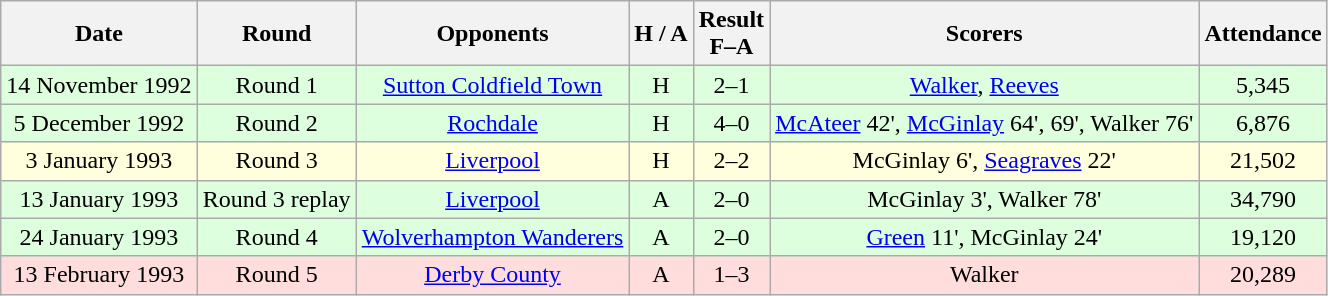<table class="wikitable" style="text-align:center">
<tr>
<th>Date</th>
<th>Round</th>
<th>Opponents</th>
<th>H / A</th>
<th>Result<br>F–A</th>
<th>Scorers</th>
<th>Attendance</th>
</tr>
<tr bgcolor="#ddffdd">
<td>14 November 1992</td>
<td>Round 1</td>
<td><a href='#'>Sutton Coldfield Town</a></td>
<td>H</td>
<td>2–1</td>
<td><a href='#'>Walker</a>, <a href='#'>Reeves</a></td>
<td>5,345</td>
</tr>
<tr bgcolor="#ddffdd">
<td>5 December 1992</td>
<td>Round 2</td>
<td><a href='#'>Rochdale</a></td>
<td>H</td>
<td>4–0</td>
<td><a href='#'>McAteer</a> 42', <a href='#'>McGinlay</a> 64', 69', Walker 76'</td>
<td>6,876</td>
</tr>
<tr bgcolor="#ffffdd">
<td>3 January 1993</td>
<td>Round 3</td>
<td><a href='#'>Liverpool</a></td>
<td>H</td>
<td>2–2</td>
<td>McGinlay 6', <a href='#'>Seagraves</a> 22'</td>
<td>21,502</td>
</tr>
<tr bgcolor="#ddffdd">
<td>13 January 1993</td>
<td>Round 3 replay</td>
<td><a href='#'>Liverpool</a></td>
<td>A</td>
<td>2–0</td>
<td>McGinlay 3', Walker 78'</td>
<td>34,790</td>
</tr>
<tr bgcolor="#ddffdd">
<td>24 January 1993</td>
<td>Round 4</td>
<td><a href='#'>Wolverhampton Wanderers</a></td>
<td>A</td>
<td>2–0</td>
<td><a href='#'>Green</a> 11', McGinlay 24'</td>
<td>19,120</td>
</tr>
<tr bgcolor="#ffdddd">
<td>13 February 1993</td>
<td>Round 5</td>
<td><a href='#'>Derby County</a></td>
<td>A</td>
<td>1–3</td>
<td>Walker</td>
<td>20,289</td>
</tr>
</table>
